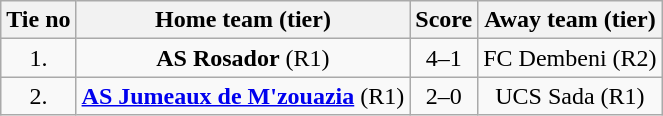<table class="wikitable" style="text-align: center">
<tr>
<th>Tie no</th>
<th>Home team (tier)</th>
<th>Score</th>
<th>Away team (tier)</th>
</tr>
<tr>
<td>1.</td>
<td> <strong>AS Rosador</strong> (R1)</td>
<td>4–1</td>
<td>FC Dembeni (R2) </td>
</tr>
<tr>
<td>2.</td>
<td> <strong><a href='#'>AS Jumeaux de M'zouazia</a></strong> (R1)</td>
<td>2–0</td>
<td>UCS Sada (R1) </td>
</tr>
</table>
